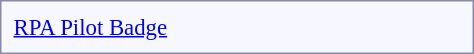<table style="border:1px solid #8888aa; background-color:#f7f8ff; padding:5px; font-size:95%; float:left; margin:0px 12px 12px 0px; width:25%;">
<tr>
<td align="left"><a href='#'>RPA Pilot Badge</a></td>
<td align="center"></td>
</tr>
</table>
